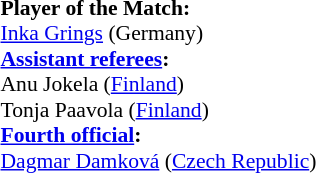<table width=50% style="font-size: 90%">
<tr>
<td><br><strong>Player of the Match:</strong>
<br><a href='#'>Inka Grings</a> (Germany)<br><strong><a href='#'>Assistant referees</a>:</strong>
<br>Anu Jokela (<a href='#'>Finland</a>)
<br>Tonja Paavola (<a href='#'>Finland</a>)
<br><strong><a href='#'>Fourth official</a>:</strong>
<br><a href='#'>Dagmar Damková</a> (<a href='#'>Czech Republic</a>)</td>
</tr>
</table>
